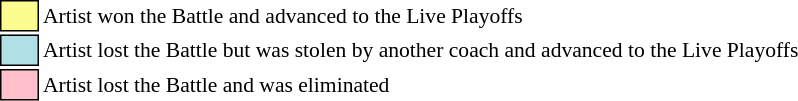<table class="toccolours" style="font-size: 90%; white-space: nowrap;">
<tr>
<td style="background:#fdfc8f; border:1px solid black;">      </td>
<td>Artist won the Battle and advanced to the Live Playoffs</td>
</tr>
<tr>
<td style="background:#b0e0e6; border:1px solid black;">      </td>
<td>Artist lost the Battle but was stolen by another coach and advanced to the Live Playoffs</td>
</tr>
<tr>
<td style="background:pink; border:1px solid black;">      </td>
<td>Artist lost the Battle and was eliminated</td>
</tr>
<tr>
</tr>
</table>
